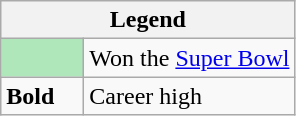<table class="wikitable mw-collapsible mw-collapsed">
<tr>
<th colspan="2">Legend</th>
</tr>
<tr>
<td style="background:#afe6ba; width:3em;"></td>
<td>Won the <a href='#'>Super Bowl</a></td>
</tr>
<tr>
<td><strong>Bold</strong></td>
<td>Career high</td>
</tr>
</table>
